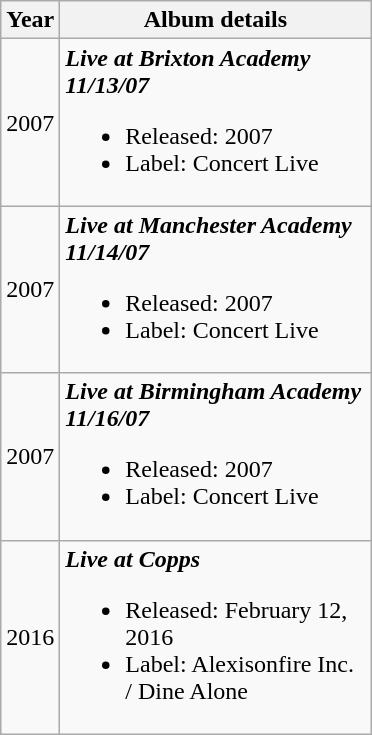<table class="wikitable">
<tr>
<th>Year</th>
<th width="200">Album details</th>
</tr>
<tr>
<td>2007</td>
<td><strong><em>Live at Brixton Academy 11/13/07</em></strong><br><ul><li>Released: 2007</li><li>Label: Concert Live</li></ul></td>
</tr>
<tr>
<td>2007</td>
<td><strong><em>Live at Manchester Academy 11/14/07</em></strong><br><ul><li>Released: 2007</li><li>Label: Concert Live</li></ul></td>
</tr>
<tr>
<td>2007</td>
<td><strong><em>Live at Birmingham Academy 11/16/07</em></strong><br><ul><li>Released: 2007</li><li>Label: Concert Live</li></ul></td>
</tr>
<tr>
<td>2016</td>
<td><strong><em>Live at Copps</em></strong><br><ul><li>Released: February 12, 2016</li><li>Label: Alexisonfire Inc. / Dine Alone</li></ul></td>
</tr>
</table>
